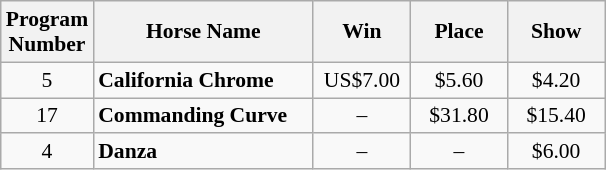<table class="wikitable sortable" style="font-size:90%">
<tr>
<th width="48px">Program <br> Number</th>
<th width="140px">Horse Name</th>
<th width="58px">Win</th>
<th width="58px">Place</th>
<th width="58px">Show</th>
</tr>
<tr>
<td align=center>5</td>
<td><strong>California Chrome</strong></td>
<td align=center>US$7.00</td>
<td align=center>$5.60</td>
<td align=center>$4.20</td>
</tr>
<tr>
<td align=center>17</td>
<td><strong>Commanding Curve</strong></td>
<td align=center>–</td>
<td align=center>$31.80</td>
<td align=center>$15.40</td>
</tr>
<tr>
<td align=center>4</td>
<td><strong>Danza</strong></td>
<td align=center>–</td>
<td align=center>–</td>
<td align=center>$6.00</td>
</tr>
</table>
